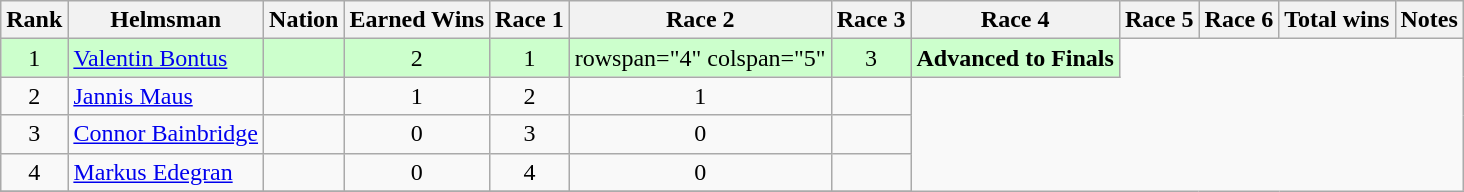<table class="wikitable sortable" style="text-align:center">
<tr>
<th>Rank</th>
<th>Helmsman</th>
<th>Nation</th>
<th>Earned Wins</th>
<th>Race 1</th>
<th>Race 2</th>
<th>Race 3</th>
<th>Race 4</th>
<th>Race 5</th>
<th>Race 6</th>
<th>Total wins</th>
<th>Notes</th>
</tr>
<tr bgcolor=ccffcc>
<td>1</td>
<td align="left"><a href='#'>Valentin Bontus</a></td>
<td align="left"></td>
<td>2</td>
<td>1</td>
<td>rowspan="4" colspan="5" </td>
<td>3</td>
<td><strong>Advanced to Finals</strong></td>
</tr>
<tr>
<td>2</td>
<td align="left"><a href='#'>Jannis Maus</a></td>
<td align="left"></td>
<td>1</td>
<td>2</td>
<td>1</td>
<td></td>
</tr>
<tr>
<td>3</td>
<td align="left"><a href='#'>Connor Bainbridge</a></td>
<td align="left"></td>
<td>0</td>
<td>3</td>
<td>0</td>
<td></td>
</tr>
<tr>
<td>4</td>
<td align="left"><a href='#'>Markus Edegran</a></td>
<td align="left"></td>
<td>0</td>
<td>4</td>
<td>0</td>
<td></td>
</tr>
<tr>
</tr>
</table>
